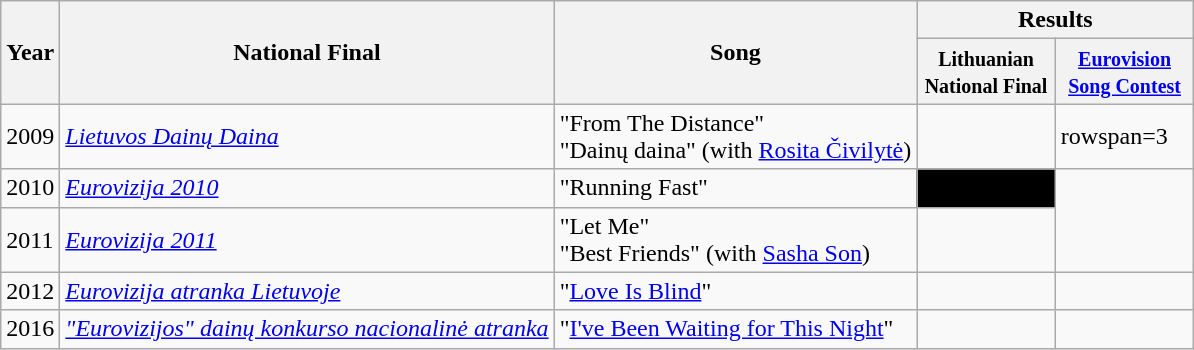<table class="wikitable">
<tr>
<th rowspan="2"><strong>Year</strong></th>
<th rowspan="2"><strong>National Final</strong></th>
<th rowspan="2"><strong>Song</strong></th>
<th colspan="2"><strong>Results</strong></th>
</tr>
<tr>
<th width="85"><small>Lithuanian National Final</small></th>
<th width="85"><small><a href='#'>Eurovision Song Contest</a></small></th>
</tr>
<tr>
<td rowspan="1">2009</td>
<td><em><a href='#'>Lietuvos Dainų Daina</a></em></td>
<td>"From The Distance" <br> "Dainų daina" (with <a href='#'>Rosita Čivilytė</a>)</td>
<td></td>
<td>rowspan=3 </td>
</tr>
<tr>
<td>2010</td>
<td><em><a href='#'>Eurovizija 2010</a></em></td>
<td>"Running Fast"</td>
<td bgcolor="black"></td>
</tr>
<tr>
<td rowspan="1">2011</td>
<td><em><a href='#'>Eurovizija 2011</a></em></td>
<td>"Let Me"<br>"Best Friends" (with <a href='#'>Sasha Son</a>)</td>
<td></td>
</tr>
<tr>
<td>2012</td>
<td><em><a href='#'>Eurovizija atranka Lietuvoje</a></em></td>
<td>"<a href='#'>Love Is Blind</a>"</td>
<td></td>
<td></td>
</tr>
<tr>
<td>2016</td>
<td><em><a href='#'>"Eurovizijos" dainų konkurso nacionalinė atranka</a></em></td>
<td>"<a href='#'>I've Been Waiting for This Night</a>"</td>
<td></td>
<td></td>
</tr>
</table>
